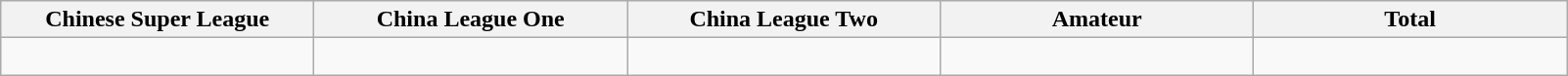<table class="wikitable">
<tr>
<th width="15%">Chinese Super League</th>
<th width="15%">China League One</th>
<th width="15%">China League Two<br></th>
<th width="15%">Amateur</th>
<th width="15%">Total</th>
</tr>
<tr>
<td></td>
<td></td>
<td><br></td>
<td></td>
<td></td>
</tr>
</table>
